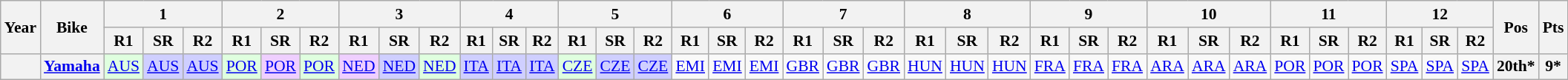<table class="wikitable" style="text-align:center; font-size:90%;">
<tr>
<th rowspan="2">Year</th>
<th rowspan="2">Bike</th>
<th colspan="3">1</th>
<th colspan="3">2</th>
<th colspan="3">3</th>
<th colspan="3">4</th>
<th colspan="3">5</th>
<th colspan="3">6</th>
<th colspan="3">7</th>
<th colspan="3">8</th>
<th colspan="3">9</th>
<th colspan="3">10</th>
<th colspan="3">11</th>
<th colspan="3">12</th>
<th rowspan="2">Pos</th>
<th rowspan="2">Pts</th>
</tr>
<tr>
<th>R1</th>
<th>SR</th>
<th>R2</th>
<th>R1</th>
<th>SR</th>
<th>R2</th>
<th>R1</th>
<th>SR</th>
<th>R2</th>
<th>R1</th>
<th>SR</th>
<th>R2</th>
<th>R1</th>
<th>SR</th>
<th>R2</th>
<th>R1</th>
<th>SR</th>
<th>R2</th>
<th>R1</th>
<th>SR</th>
<th>R2</th>
<th>R1</th>
<th>SR</th>
<th>R2</th>
<th>R1</th>
<th>SR</th>
<th>R2</th>
<th>R1</th>
<th>SR</th>
<th>R2</th>
<th>R1</th>
<th>SR</th>
<th>R2</th>
<th>R1</th>
<th>SR</th>
<th>R2</th>
</tr>
<tr>
<th></th>
<th><a href='#'>Yamaha</a></th>
<td style="background:#DFFFDF;"><a href='#'>AUS</a><br></td>
<td style="background:#CFCFFF;"><a href='#'>AUS</a><br></td>
<td style="background:#CFCFFF;"><a href='#'>AUS</a><br></td>
<td style="background:#DFFFDF;"><a href='#'>POR</a><br></td>
<td style="background:#EFCFFF;"><a href='#'>POR</a><br></td>
<td style="background:#DFFFDF;"><a href='#'>POR</a><br></td>
<td style="background:#EFCFFF;"><a href='#'>NED</a><br> </td>
<td style="background:#CFCFFF;"><a href='#'>NED</a><br></td>
<td style="background:#DFFFDF;"><a href='#'>NED</a><br></td>
<td style="background:#CFCFFF;"><a href='#'>ITA</a><br></td>
<td style="background:#CFCFFF;"><a href='#'>ITA</a><br></td>
<td style="background:#CFCFFF;"><a href='#'>ITA</a><br></td>
<td style="background:#DFFFDF;"><a href='#'>CZE</a><br></td>
<td style="background:#CFCFFF;"><a href='#'>CZE</a><br></td>
<td style="background:#CFCFFF;"><a href='#'>CZE</a><br></td>
<td><a href='#'>EMI</a></td>
<td><a href='#'>EMI</a></td>
<td><a href='#'>EMI</a></td>
<td><a href='#'>GBR</a></td>
<td><a href='#'>GBR</a></td>
<td><a href='#'>GBR</a></td>
<td><a href='#'>HUN</a></td>
<td><a href='#'>HUN</a></td>
<td><a href='#'>HUN</a></td>
<td><a href='#'>FRA</a></td>
<td><a href='#'>FRA</a></td>
<td><a href='#'>FRA</a></td>
<td><a href='#'>ARA</a></td>
<td><a href='#'>ARA</a></td>
<td><a href='#'>ARA</a></td>
<td><a href='#'>POR</a></td>
<td><a href='#'>POR</a></td>
<td><a href='#'>POR</a></td>
<td><a href='#'>SPA</a></td>
<td><a href='#'>SPA</a></td>
<td><a href='#'>SPA</a></td>
<th>20th*</th>
<th>9*</th>
</tr>
</table>
